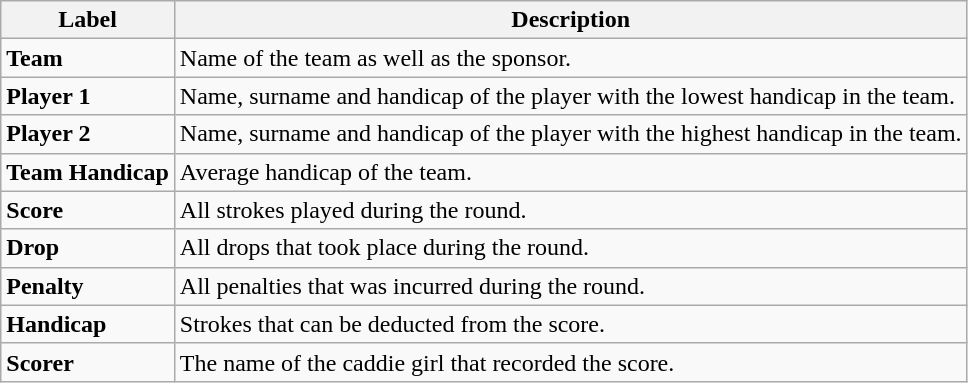<table class="wikitable">
<tr>
<th>Label</th>
<th>Description</th>
</tr>
<tr>
<td><strong>Team</strong></td>
<td>Name of the team as well as the sponsor.</td>
</tr>
<tr>
<td><strong>Player 1</strong></td>
<td>Name, surname and handicap of the player with the lowest handicap in the team.</td>
</tr>
<tr>
<td><strong>Player 2</strong></td>
<td>Name, surname and handicap of the player with the highest handicap in the team.</td>
</tr>
<tr>
<td><strong>Team Handicap</strong></td>
<td>Average handicap of the team.</td>
</tr>
<tr>
<td><strong>Score</strong></td>
<td>All strokes played during the round.</td>
</tr>
<tr>
<td><strong>Drop</strong></td>
<td>All drops that took place during the round.</td>
</tr>
<tr>
<td><strong>Penalty</strong></td>
<td>All penalties that was incurred during the round.</td>
</tr>
<tr>
<td><strong>Handicap</strong></td>
<td>Strokes that can be deducted from the score.</td>
</tr>
<tr>
<td><strong>Scorer</strong></td>
<td>The name of the caddie girl that recorded the score.</td>
</tr>
</table>
